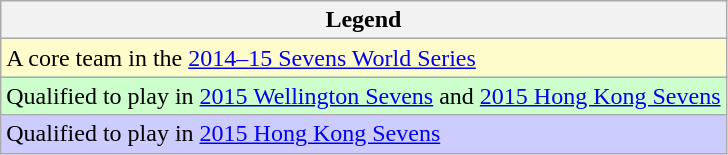<table class="wikitable">
<tr>
<th>Legend</th>
</tr>
<tr bgcolor=fffccc>
<td>A core team in the <a href='#'>2014–15 Sevens World Series</a></td>
</tr>
<tr bgcolor=ccffcc>
<td>Qualified to play in <a href='#'>2015 Wellington Sevens</a> and <a href='#'>2015 Hong Kong Sevens</a></td>
</tr>
<tr bgcolor=ccccff>
<td>Qualified to play in <a href='#'>2015 Hong Kong Sevens</a></td>
</tr>
</table>
